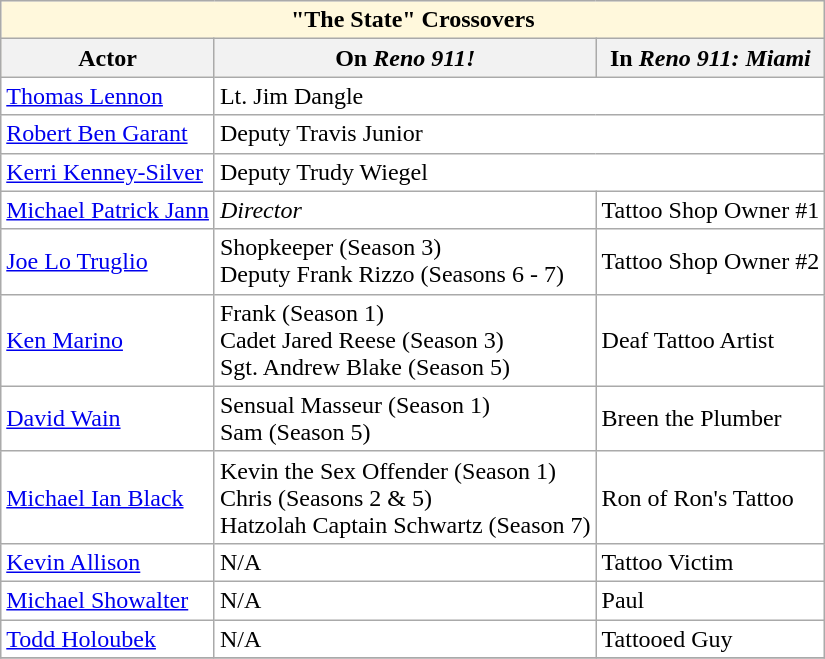<table class="wikitable">
<tr style="background:cornsilk;">
<td style="text-align:center;" colspan="5"><strong>"The State" Crossovers </strong></td>
</tr>
<tr style="background:Cornsilk;">
<th>Actor</th>
<th>On <em>Reno 911!</em></th>
<th>In <em>Reno 911: Miami</em></th>
</tr>
<tr style="background:white;">
<td><a href='#'>Thomas Lennon</a></td>
<td colspan="2">Lt. Jim Dangle</td>
</tr>
<tr style="background:white;">
<td><a href='#'>Robert Ben Garant</a></td>
<td colspan="2">Deputy Travis Junior</td>
</tr>
<tr style="background:white;">
<td><a href='#'>Kerri Kenney-Silver</a></td>
<td colspan="2">Deputy Trudy Wiegel</td>
</tr>
<tr style="background:white;">
<td><a href='#'>Michael Patrick Jann</a></td>
<td><em>Director</em></td>
<td>Tattoo Shop Owner #1</td>
</tr>
<tr style="background:white;">
<td><a href='#'>Joe Lo Truglio</a></td>
<td>Shopkeeper (Season 3)<br>Deputy Frank Rizzo (Seasons 6 - 7)</td>
<td>Tattoo Shop Owner #2</td>
</tr>
<tr style="background:white;">
<td><a href='#'>Ken Marino</a></td>
<td>Frank (Season 1)<br>Cadet Jared Reese (Season 3)<br>Sgt. Andrew Blake (Season 5)</td>
<td>Deaf Tattoo Artist</td>
</tr>
<tr style="background:white;">
<td><a href='#'>David Wain</a></td>
<td>Sensual Masseur (Season 1)<br>Sam (Season 5)</td>
<td>Breen the Plumber</td>
</tr>
<tr style="background:white;">
<td><a href='#'>Michael Ian Black</a></td>
<td>Kevin the Sex Offender (Season 1)<br>Chris (Seasons 2 & 5)<br>Hatzolah Captain Schwartz (Season 7)</td>
<td>Ron of Ron's Tattoo</td>
</tr>
<tr style="background:white;">
<td><a href='#'>Kevin Allison</a></td>
<td>N/A</td>
<td>Tattoo Victim</td>
</tr>
<tr style="background:white;">
<td><a href='#'>Michael Showalter</a></td>
<td>N/A</td>
<td>Paul</td>
</tr>
<tr style="background:white;">
<td><a href='#'>Todd Holoubek</a></td>
<td>N/A</td>
<td>Tattooed Guy</td>
</tr>
<tr style="background:white;">
</tr>
</table>
